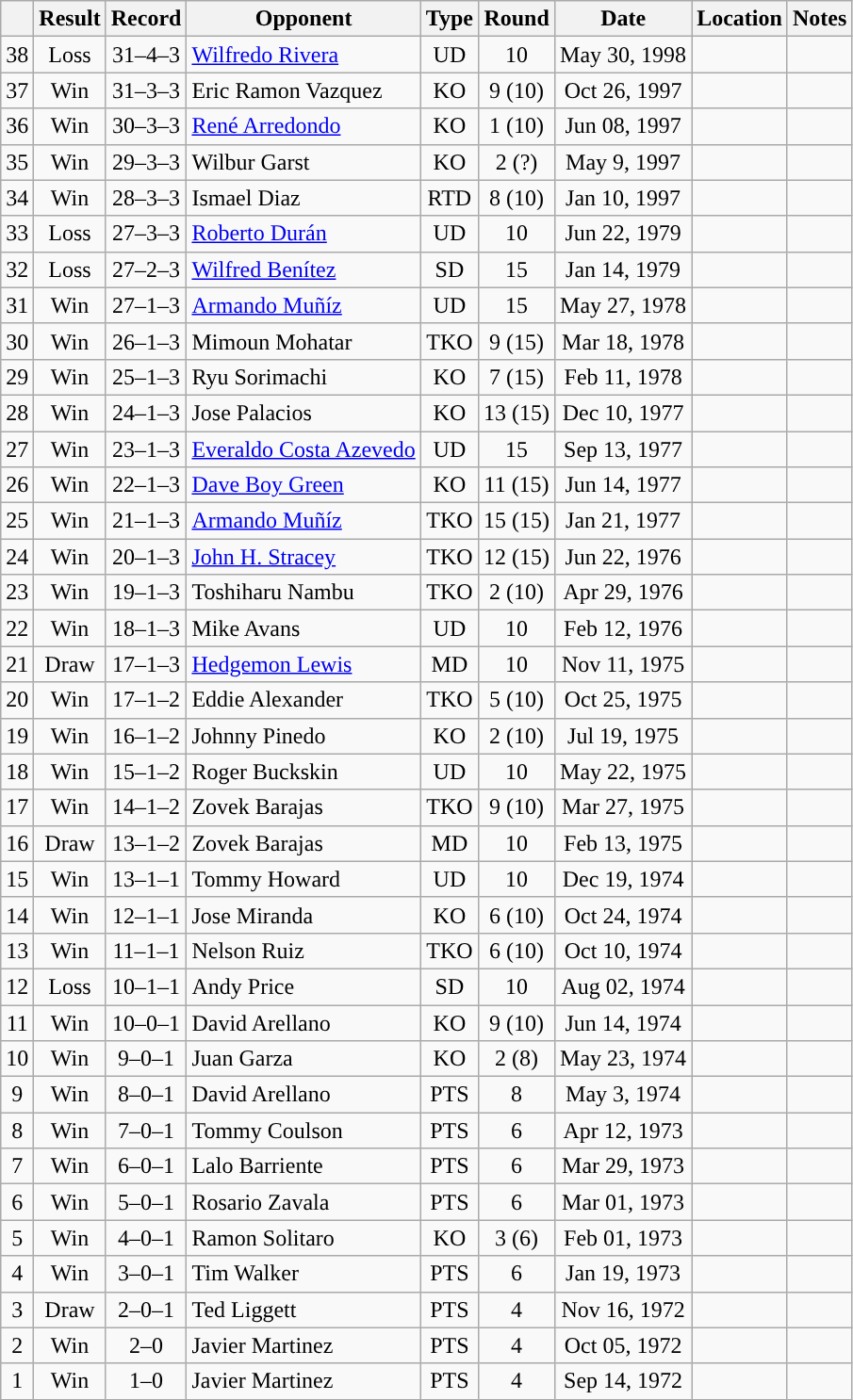<table class="wikitable" style="text-align:center">
<tr>
<th></th>
<th>Result</th>
<th>Record</th>
<th>Opponent</th>
<th>Type</th>
<th>Round</th>
<th>Date</th>
<th>Location</th>
<th>Notes</th>
</tr>
<tr>
<td>38</td>
<td>Loss</td>
<td>31–4–3</td>
<td align=left><a href='#'>Wilfredo Rivera</a></td>
<td>UD</td>
<td>10</td>
<td>May 30, 1998</td>
<td align=left></td>
<td align=left></td>
</tr>
<tr>
<td>37</td>
<td>Win</td>
<td>31–3–3</td>
<td align=left>Eric Ramon Vazquez</td>
<td>KO</td>
<td>9 (10)</td>
<td>Oct 26, 1997</td>
<td align=left></td>
<td align=left></td>
</tr>
<tr>
<td>36</td>
<td>Win</td>
<td>30–3–3</td>
<td align=left><a href='#'>René Arredondo</a></td>
<td>KO</td>
<td>1 (10)</td>
<td>Jun 08, 1997</td>
<td align=left></td>
<td align=left></td>
</tr>
<tr>
<td>35</td>
<td>Win</td>
<td>29–3–3</td>
<td align=left>Wilbur Garst</td>
<td>KO</td>
<td>2 (?)</td>
<td>May 9, 1997</td>
<td align=left></td>
<td align=left></td>
</tr>
<tr>
<td>34</td>
<td>Win</td>
<td>28–3–3</td>
<td align=left>Ismael Diaz</td>
<td>RTD</td>
<td>8 (10)</td>
<td>Jan 10, 1997</td>
<td align=left></td>
<td align=left></td>
</tr>
<tr>
<td>33</td>
<td>Loss</td>
<td>27–3–3</td>
<td align=left><a href='#'>Roberto Durán</a></td>
<td>UD</td>
<td>10</td>
<td>Jun 22, 1979</td>
<td align=left></td>
<td align=left></td>
</tr>
<tr>
<td>32</td>
<td>Loss</td>
<td>27–2–3</td>
<td align=left><a href='#'>Wilfred Benítez</a></td>
<td>SD</td>
<td>15</td>
<td>Jan 14, 1979</td>
<td align=left></td>
<td align=left></td>
</tr>
<tr>
<td>31</td>
<td>Win</td>
<td>27–1–3</td>
<td align=left><a href='#'>Armando Muñíz</a></td>
<td>UD</td>
<td>15</td>
<td>May 27, 1978</td>
<td align=left></td>
<td align=left></td>
</tr>
<tr>
<td>30</td>
<td>Win</td>
<td>26–1–3</td>
<td align=left>Mimoun Mohatar</td>
<td>TKO</td>
<td>9 (15)</td>
<td>Mar 18, 1978</td>
<td align=left></td>
<td align=left></td>
</tr>
<tr>
<td>29</td>
<td>Win</td>
<td>25–1–3</td>
<td align=left>Ryu Sorimachi</td>
<td>KO</td>
<td>7 (15)</td>
<td>Feb 11, 1978</td>
<td align=left></td>
<td align=left></td>
</tr>
<tr>
<td>28</td>
<td>Win</td>
<td>24–1–3</td>
<td align=left>Jose Palacios</td>
<td>KO</td>
<td>13 (15)</td>
<td>Dec 10, 1977</td>
<td align=left></td>
<td align=left></td>
</tr>
<tr>
<td>27</td>
<td>Win</td>
<td>23–1–3</td>
<td align=left><a href='#'>Everaldo Costa Azevedo</a></td>
<td>UD</td>
<td>15</td>
<td>Sep 13, 1977</td>
<td align=left></td>
<td align=left></td>
</tr>
<tr>
<td>26</td>
<td>Win</td>
<td>22–1–3</td>
<td align=left><a href='#'>Dave Boy Green</a></td>
<td>KO</td>
<td>11 (15)</td>
<td>Jun 14, 1977</td>
<td align=left></td>
<td align=left></td>
</tr>
<tr>
<td>25</td>
<td>Win</td>
<td>21–1–3</td>
<td align=left><a href='#'>Armando Muñíz</a></td>
<td>TKO</td>
<td>15 (15)</td>
<td>Jan 21, 1977</td>
<td align=left></td>
<td align=left></td>
</tr>
<tr>
<td>24</td>
<td>Win</td>
<td>20–1–3</td>
<td align=left><a href='#'>John H. Stracey</a></td>
<td>TKO</td>
<td>12 (15)</td>
<td>Jun 22, 1976</td>
<td align=left></td>
<td align=left></td>
</tr>
<tr>
<td>23</td>
<td>Win</td>
<td>19–1–3</td>
<td align=left>Toshiharu Nambu</td>
<td>TKO</td>
<td>2 (10)</td>
<td>Apr 29, 1976</td>
<td align=left></td>
<td align=left></td>
</tr>
<tr>
<td>22</td>
<td>Win</td>
<td>18–1–3</td>
<td align=left>Mike Avans</td>
<td>UD</td>
<td>10</td>
<td>Feb 12, 1976</td>
<td align=left></td>
<td align=left></td>
</tr>
<tr>
<td>21</td>
<td>Draw</td>
<td>17–1–3</td>
<td align=left><a href='#'>Hedgemon Lewis</a></td>
<td>MD</td>
<td>10</td>
<td>Nov 11, 1975</td>
<td align=left></td>
<td align=left></td>
</tr>
<tr>
<td>20</td>
<td>Win</td>
<td>17–1–2</td>
<td align=left>Eddie Alexander</td>
<td>TKO</td>
<td>5 (10)</td>
<td>Oct 25, 1975</td>
<td align=left></td>
<td align=left></td>
</tr>
<tr>
<td>19</td>
<td>Win</td>
<td>16–1–2</td>
<td align=left>Johnny Pinedo</td>
<td>KO</td>
<td>2 (10)</td>
<td>Jul 19, 1975</td>
<td align=left></td>
<td align=left></td>
</tr>
<tr>
<td>18</td>
<td>Win</td>
<td>15–1–2</td>
<td align=left>Roger Buckskin</td>
<td>UD</td>
<td>10</td>
<td>May 22, 1975</td>
<td align=left></td>
<td align=left></td>
</tr>
<tr>
<td>17</td>
<td>Win</td>
<td>14–1–2</td>
<td align=left>Zovek Barajas</td>
<td>TKO</td>
<td>9 (10)</td>
<td>Mar 27, 1975</td>
<td align=left></td>
<td align=left></td>
</tr>
<tr>
<td>16</td>
<td>Draw</td>
<td>13–1–2</td>
<td align=left>Zovek Barajas</td>
<td>MD</td>
<td>10</td>
<td>Feb 13, 1975</td>
<td align=left></td>
<td align=left></td>
</tr>
<tr>
<td>15</td>
<td>Win</td>
<td>13–1–1</td>
<td align=left>Tommy Howard</td>
<td>UD</td>
<td>10</td>
<td>Dec 19, 1974</td>
<td align=left></td>
<td align=left></td>
</tr>
<tr>
<td>14</td>
<td>Win</td>
<td>12–1–1</td>
<td align=left>Jose Miranda</td>
<td>KO</td>
<td>6 (10)</td>
<td>Oct 24, 1974</td>
<td align=left></td>
<td align=left></td>
</tr>
<tr>
<td>13</td>
<td>Win</td>
<td>11–1–1</td>
<td align=left>Nelson Ruiz</td>
<td>TKO</td>
<td>6 (10)</td>
<td>Oct 10, 1974</td>
<td align=left></td>
<td align=left></td>
</tr>
<tr>
<td>12</td>
<td>Loss</td>
<td>10–1–1</td>
<td align=left>Andy Price</td>
<td>SD</td>
<td>10</td>
<td>Aug 02, 1974</td>
<td align=left></td>
<td align=left></td>
</tr>
<tr>
<td>11</td>
<td>Win</td>
<td>10–0–1</td>
<td align=left>David Arellano</td>
<td>KO</td>
<td>9 (10)</td>
<td>Jun 14, 1974</td>
<td align=left></td>
<td align=left></td>
</tr>
<tr>
<td>10</td>
<td>Win</td>
<td>9–0–1</td>
<td align=left>Juan Garza</td>
<td>KO</td>
<td>2 (8)</td>
<td>May 23, 1974</td>
<td align=left></td>
<td align=left></td>
</tr>
<tr>
<td>9</td>
<td>Win</td>
<td>8–0–1</td>
<td align=left>David Arellano</td>
<td>PTS</td>
<td>8</td>
<td>May 3, 1974</td>
<td align=left></td>
<td align=left></td>
</tr>
<tr>
<td>8</td>
<td>Win</td>
<td>7–0–1</td>
<td align=left>Tommy Coulson</td>
<td>PTS</td>
<td>6</td>
<td>Apr 12, 1973</td>
<td align=left></td>
<td align=left></td>
</tr>
<tr>
<td>7</td>
<td>Win</td>
<td>6–0–1</td>
<td align=left>Lalo Barriente</td>
<td>PTS</td>
<td>6</td>
<td>Mar 29, 1973</td>
<td align=left></td>
<td align=left></td>
</tr>
<tr>
<td>6</td>
<td>Win</td>
<td>5–0–1</td>
<td align=left>Rosario Zavala</td>
<td>PTS</td>
<td>6</td>
<td>Mar 01, 1973</td>
<td align=left></td>
<td align=left></td>
</tr>
<tr>
<td>5</td>
<td>Win</td>
<td>4–0–1</td>
<td align=left>Ramon Solitaro</td>
<td>KO</td>
<td>3 (6)</td>
<td>Feb 01, 1973</td>
<td align=left></td>
<td align=left></td>
</tr>
<tr>
<td>4</td>
<td>Win</td>
<td>3–0–1</td>
<td align=left>Tim Walker</td>
<td>PTS</td>
<td>6</td>
<td>Jan 19, 1973</td>
<td align=left></td>
<td align=left></td>
</tr>
<tr>
<td>3</td>
<td>Draw</td>
<td>2–0–1</td>
<td align=left>Ted Liggett</td>
<td>PTS</td>
<td>4</td>
<td>Nov 16, 1972</td>
<td align=left></td>
<td align=left></td>
</tr>
<tr>
<td>2</td>
<td>Win</td>
<td>2–0</td>
<td align=left>Javier Martinez</td>
<td>PTS</td>
<td>4</td>
<td>Oct 05, 1972</td>
<td align=left></td>
<td align=left></td>
</tr>
<tr>
<td>1</td>
<td>Win</td>
<td>1–0</td>
<td align=left>Javier Martinez</td>
<td>PTS</td>
<td>4</td>
<td>Sep 14, 1972</td>
<td align=left></td>
<td align=left></td>
</tr>
</table>
